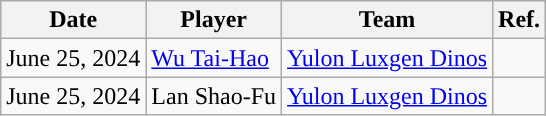<table class="wikitable">
<tr>
<th>Date</th>
<th>Player</th>
<th>Team</th>
<th>Ref.</th>
</tr>
<tr>
<td>June 25, 2024</td>
<td><a href='#'>Wu Tai-Hao</a></td>
<td><a href='#'>Yulon Luxgen Dinos</a></td>
<td></td>
</tr>
<tr>
<td>June 25, 2024</td>
<td>Lan Shao-Fu</td>
<td><a href='#'>Yulon Luxgen Dinos</a></td>
<td></td>
</tr>
</table>
